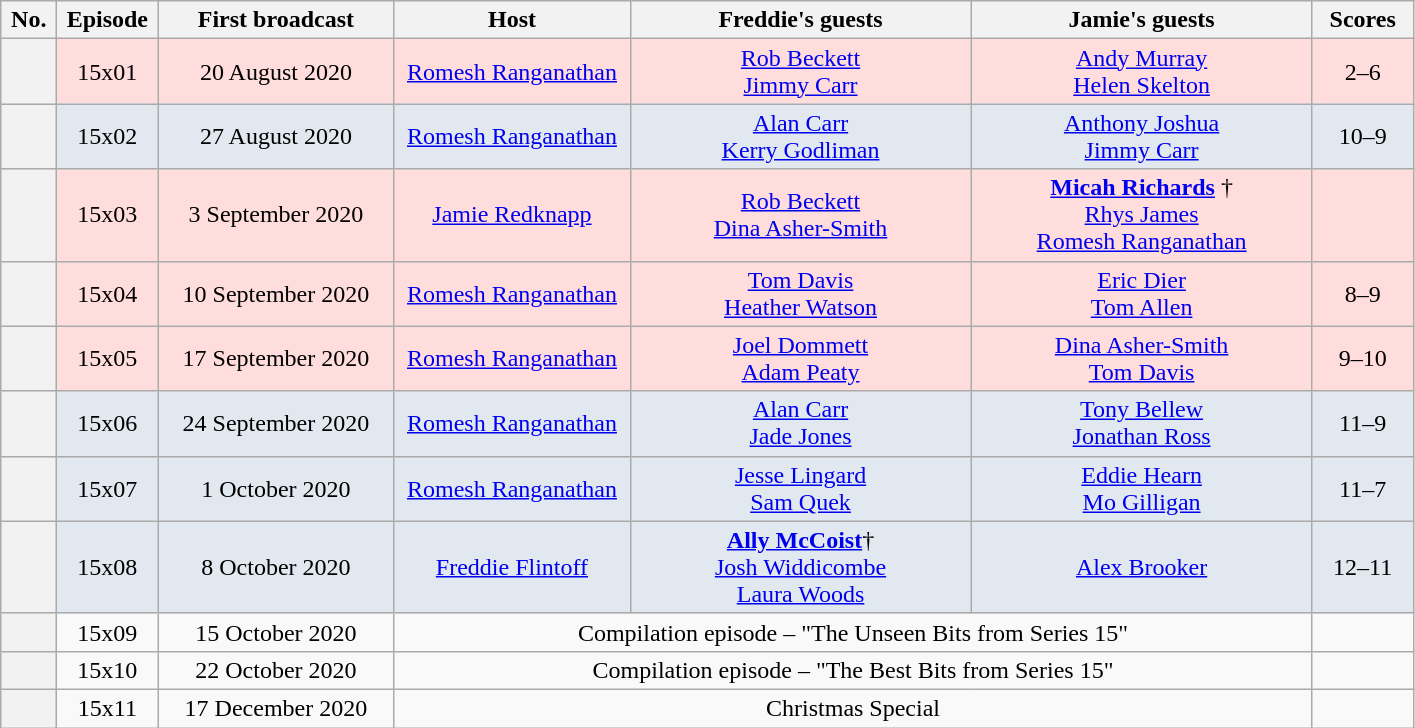<table class="wikitable plainrowheaders"  style="text-align:center;">
<tr>
<th scope"col" style="width:30px;">No.</th>
<th scope"col" style="width:60px;">Episode</th>
<th scope"col" style="width:150px;">First broadcast</th>
<th scope"col" style="width:150px;">Host</th>
<th scope"col" style="width:220px;">Freddie's guests</th>
<th scope"col" style="width:220px;">Jamie's guests</th>
<th scope"col" style="width:60px;">Scores</th>
</tr>
<tr style="background:#fdd;">
<th scope="row"></th>
<td>15x01</td>
<td>20 August 2020</td>
<td><a href='#'>Romesh Ranganathan</a></td>
<td><a href='#'>Rob Beckett</a><br><a href='#'>Jimmy Carr</a></td>
<td><a href='#'>Andy Murray</a><br><a href='#'>Helen Skelton</a></td>
<td>2–6</td>
</tr>
<tr style="background:#e1e8ef;">
<th scope="row"></th>
<td>15x02</td>
<td>27 August 2020</td>
<td><a href='#'>Romesh Ranganathan</a></td>
<td><a href='#'>Alan Carr</a><br><a href='#'>Kerry Godliman</a></td>
<td><a href='#'>Anthony Joshua</a><br><a href='#'>Jimmy Carr</a></td>
<td>10–9</td>
</tr>
<tr style="background:#fdd;">
<th scope="row"></th>
<td>15x03</td>
<td>3 September 2020</td>
<td><a href='#'>Jamie Redknapp</a></td>
<td><a href='#'>Rob Beckett</a><br><a href='#'>Dina Asher-Smith</a></td>
<td><strong><a href='#'>Micah Richards</a></strong> †<br><a href='#'>Rhys James</a><br><a href='#'>Romesh Ranganathan</a></td>
<td></td>
</tr>
<tr style="background:#fdd;">
<th scope="row"></th>
<td>15x04</td>
<td>10 September 2020</td>
<td><a href='#'>Romesh Ranganathan</a></td>
<td><a href='#'>Tom Davis</a><br><a href='#'>Heather Watson</a></td>
<td><a href='#'>Eric Dier</a><br><a href='#'>Tom Allen</a></td>
<td>8–9</td>
</tr>
<tr style="background:#fdd;">
<th scope="row"></th>
<td>15x05</td>
<td>17 September 2020</td>
<td><a href='#'>Romesh Ranganathan</a></td>
<td><a href='#'>Joel Dommett</a><br><a href='#'>Adam Peaty</a></td>
<td><a href='#'>Dina Asher-Smith</a><br><a href='#'>Tom Davis</a></td>
<td>9–10</td>
</tr>
<tr style="background:#e1e8ef;">
<th scope="row"></th>
<td>15x06</td>
<td>24 September 2020</td>
<td><a href='#'>Romesh Ranganathan</a></td>
<td><a href='#'>Alan Carr</a><br><a href='#'>Jade Jones</a></td>
<td><a href='#'>Tony Bellew</a><br><a href='#'>Jonathan Ross</a></td>
<td>11–9</td>
</tr>
<tr style="background:#e1e8ef;">
<th scope="row"></th>
<td>15x07</td>
<td>1 October 2020</td>
<td><a href='#'>Romesh Ranganathan</a></td>
<td><a href='#'>Jesse Lingard</a><br><a href='#'>Sam Quek</a></td>
<td><a href='#'>Eddie Hearn</a><br><a href='#'>Mo Gilligan</a></td>
<td>11–7</td>
</tr>
<tr style="background:#e1e8ef;">
<th scope="row"></th>
<td>15x08</td>
<td>8 October 2020</td>
<td><a href='#'>Freddie Flintoff</a></td>
<td><strong><a href='#'>Ally McCoist</a></strong>†<br><a href='#'>Josh Widdicombe</a><br><a href='#'>Laura Woods</a></td>
<td><a href='#'>Alex Brooker</a></td>
<td>12–11</td>
</tr>
<tr>
<th scope="row"></th>
<td>15x09</td>
<td>15 October 2020</td>
<td colspan="3">Compilation episode – "The Unseen Bits from Series 15"</td>
<td></td>
</tr>
<tr>
<th scope="row"></th>
<td>15x10</td>
<td>22 October 2020</td>
<td colspan="3">Compilation episode – "The Best Bits from Series 15"</td>
<td></td>
</tr>
<tr>
<th scope="row"></th>
<td>15x11</td>
<td>17 December 2020</td>
<td colspan="3">Christmas Special</td>
<td></td>
</tr>
</table>
